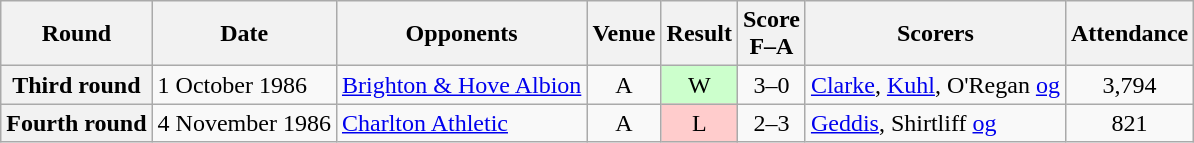<table class="wikitable plainrowheaders" style="text-align:center">
<tr>
<th scope="col">Round</th>
<th scope="col">Date</th>
<th scope="col">Opponents</th>
<th scope="col">Venue</th>
<th scope="col">Result</th>
<th scope="col">Score<br>F–A</th>
<th scope="col">Scorers</th>
<th scope="col">Attendance</th>
</tr>
<tr>
<th scope="row">Third round</th>
<td align="left">1 October 1986</td>
<td align="left"><a href='#'>Brighton & Hove Albion</a></td>
<td>A</td>
<td style="background:#cfc">W</td>
<td>3–0</td>
<td align="left"><a href='#'>Clarke</a>, <a href='#'>Kuhl</a>, O'Regan <a href='#'>og</a></td>
<td>3,794</td>
</tr>
<tr>
<th scope="row">Fourth round</th>
<td align="left">4 November 1986</td>
<td align="left"><a href='#'>Charlton Athletic</a></td>
<td>A</td>
<td style="background:#fcc">L</td>
<td>2–3</td>
<td align="left"><a href='#'>Geddis</a>, Shirtliff <a href='#'>og</a></td>
<td>821</td>
</tr>
</table>
